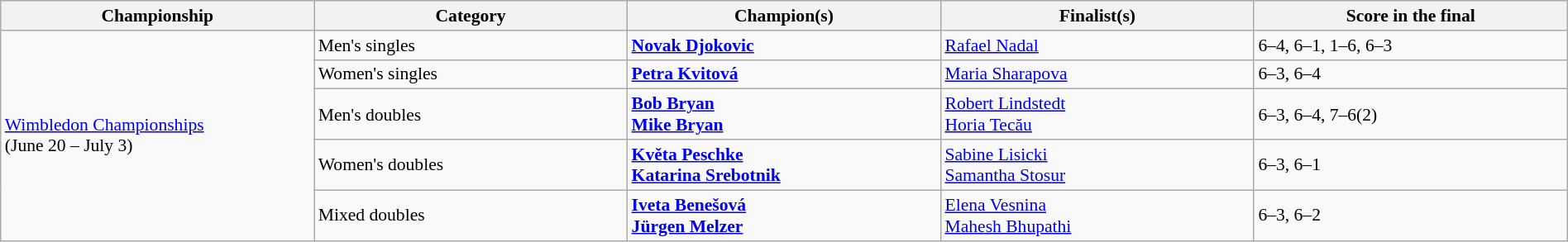<table class="wikitable" style="font-size:90%;" width=100%>
<tr>
<th width=20%>Championship</th>
<th width=20%>Category</th>
<th width=20%>Champion(s)</th>
<th width=20%>Finalist(s)</th>
<th width=20%>Score in the final</th>
</tr>
<tr>
<td rowspan="5"><a href='#'>Wimbledon Championships</a><br>(June 20 – July 3)</td>
<td>Men's singles</td>
<td> <strong><a href='#'>Novak Djokovic</a></strong></td>
<td> <a href='#'>Rafael Nadal</a></td>
<td>6–4, 6–1, 1–6, 6–3</td>
</tr>
<tr>
<td>Women's singles</td>
<td> <strong><a href='#'>Petra Kvitová</a></strong></td>
<td> <a href='#'>Maria Sharapova</a></td>
<td>6–3, 6–4</td>
</tr>
<tr>
<td>Men's doubles</td>
<td> <strong><a href='#'>Bob Bryan</a></strong> <br> <strong><a href='#'>Mike Bryan</a></strong></td>
<td> <a href='#'>Robert Lindstedt</a> <br>  <a href='#'>Horia Tecău</a></td>
<td>6–3, 6–4, 7–6(2)</td>
</tr>
<tr>
<td>Women's doubles</td>
<td> <strong><a href='#'>Květa Peschke</a></strong> <br>  <strong><a href='#'>Katarina Srebotnik</a></strong></td>
<td> <a href='#'>Sabine Lisicki</a> <br>  <a href='#'>Samantha Stosur</a></td>
<td>6–3, 6–1</td>
</tr>
<tr>
<td>Mixed doubles</td>
<td> <strong><a href='#'>Iveta Benešová</a></strong> <br>  <strong><a href='#'>Jürgen Melzer</a></strong></td>
<td> <a href='#'>Elena Vesnina</a> <br>  <a href='#'>Mahesh Bhupathi</a></td>
<td>6–3, 6–2</td>
</tr>
</table>
